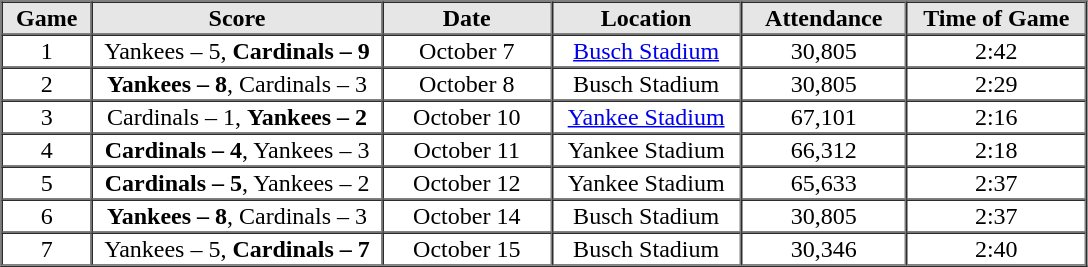<table border="1" cellspacing="0"  style="width:725px; margin-left:3em;">
<tr style="text-align:center; background:#e6e6e6;">
<th width=10>Game</th>
<th width=140>Score</th>
<th width=80>Date</th>
<th width=90>Location</th>
<th width=60>Attendance</th>
<th width=85>Time of Game</th>
</tr>
<tr style="text-align:center;">
<td>1</td>
<td>Yankees – 5, <strong>Cardinals – 9</strong></td>
<td>October 7</td>
<td><a href='#'>Busch Stadium</a></td>
<td>30,805</td>
<td>2:42</td>
</tr>
<tr style="text-align:center;">
<td>2</td>
<td><strong>Yankees – 8</strong>, Cardinals – 3</td>
<td>October 8</td>
<td>Busch Stadium</td>
<td>30,805</td>
<td>2:29</td>
</tr>
<tr style="text-align:center;">
<td>3</td>
<td>Cardinals – 1, <strong> Yankees – 2</strong></td>
<td>October 10</td>
<td><a href='#'>Yankee Stadium</a></td>
<td>67,101</td>
<td>2:16</td>
</tr>
<tr style="text-align:center;">
<td>4</td>
<td><strong>Cardinals – 4</strong>, Yankees – 3</td>
<td>October 11</td>
<td>Yankee Stadium</td>
<td>66,312</td>
<td>2:18</td>
</tr>
<tr style="text-align:center;">
<td>5</td>
<td><strong>Cardinals – 5</strong>, Yankees – 2</td>
<td>October 12</td>
<td>Yankee Stadium</td>
<td>65,633</td>
<td>2:37</td>
</tr>
<tr style="text-align:center;">
<td>6</td>
<td><strong>Yankees – 8</strong>, Cardinals – 3</td>
<td>October 14</td>
<td>Busch Stadium</td>
<td>30,805</td>
<td>2:37</td>
</tr>
<tr style="text-align:center;">
<td>7</td>
<td>Yankees – 5, <strong> Cardinals – 7</strong></td>
<td>October 15</td>
<td>Busch Stadium</td>
<td>30,346</td>
<td>2:40</td>
</tr>
</table>
